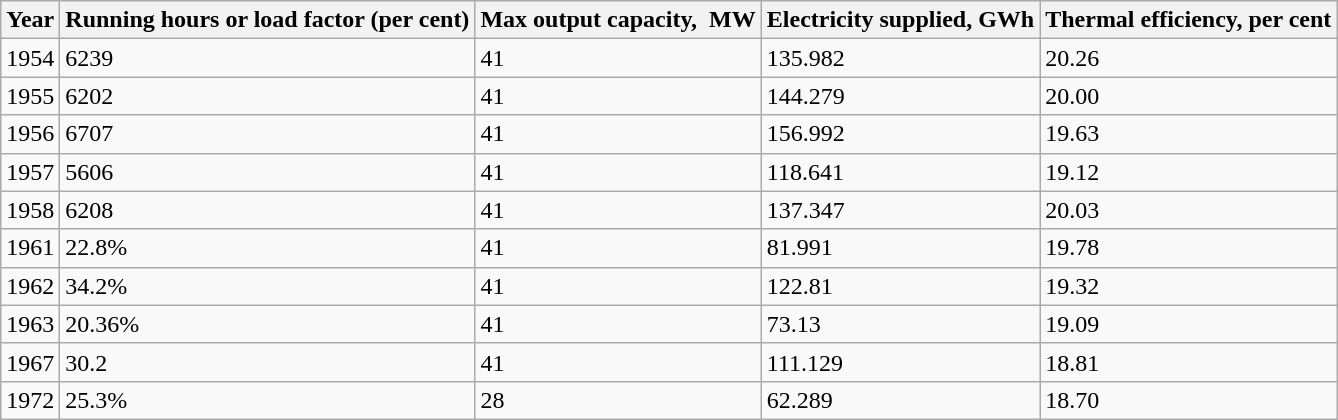<table class="wikitable">
<tr>
<th>Year</th>
<th>Running hours or load factor (per cent)</th>
<th>Max output capacity,  MW</th>
<th>Electricity supplied, GWh</th>
<th>Thermal efficiency, per cent</th>
</tr>
<tr>
<td>1954</td>
<td>6239</td>
<td>41</td>
<td>135.982</td>
<td>20.26</td>
</tr>
<tr>
<td>1955</td>
<td>6202</td>
<td>41</td>
<td>144.279</td>
<td>20.00</td>
</tr>
<tr>
<td>1956</td>
<td>6707</td>
<td>41</td>
<td>156.992</td>
<td>19.63</td>
</tr>
<tr>
<td>1957</td>
<td>5606</td>
<td>41</td>
<td>118.641</td>
<td>19.12</td>
</tr>
<tr>
<td>1958</td>
<td>6208</td>
<td>41</td>
<td>137.347</td>
<td>20.03</td>
</tr>
<tr>
<td>1961</td>
<td>22.8%</td>
<td>41</td>
<td>81.991</td>
<td>19.78</td>
</tr>
<tr>
<td>1962</td>
<td>34.2%</td>
<td>41</td>
<td>122.81</td>
<td>19.32</td>
</tr>
<tr>
<td>1963</td>
<td>20.36%</td>
<td>41</td>
<td>73.13</td>
<td>19.09</td>
</tr>
<tr>
<td>1967</td>
<td>30.2</td>
<td>41</td>
<td>111.129</td>
<td>18.81</td>
</tr>
<tr>
<td>1972</td>
<td>25.3%</td>
<td>28</td>
<td>62.289</td>
<td>18.70</td>
</tr>
</table>
